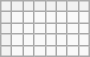<table class="wikitable">
<tr>
<th></th>
<th></th>
<th></th>
<th></th>
<th></th>
<th></th>
<th></th>
<th></th>
</tr>
<tr>
<th></th>
<td></td>
<td></td>
<td></td>
<td></td>
<td></td>
<td></td>
<td></td>
</tr>
<tr>
<th></th>
<td></td>
<td></td>
<td></td>
<td></td>
<td></td>
<td></td>
<td></td>
</tr>
<tr>
<th></th>
<td></td>
<td></td>
<td></td>
<td></td>
<td></td>
<td></td>
<td></td>
</tr>
<tr>
<th></th>
<td></td>
<td></td>
<td></td>
<td></td>
<td></td>
<td></td>
<td></td>
</tr>
</table>
